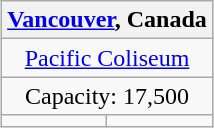<table class="wikitable" style="margin:1em auto; text-align:center">
<tr>
<th colspan="2"><a href='#'>Vancouver</a>, Canada</th>
</tr>
<tr>
<td colspan="2"><a href='#'>Pacific Coliseum</a></td>
</tr>
<tr>
<td colspan="2">Capacity: 17,500</td>
</tr>
<tr>
<td></td>
<td></td>
</tr>
</table>
